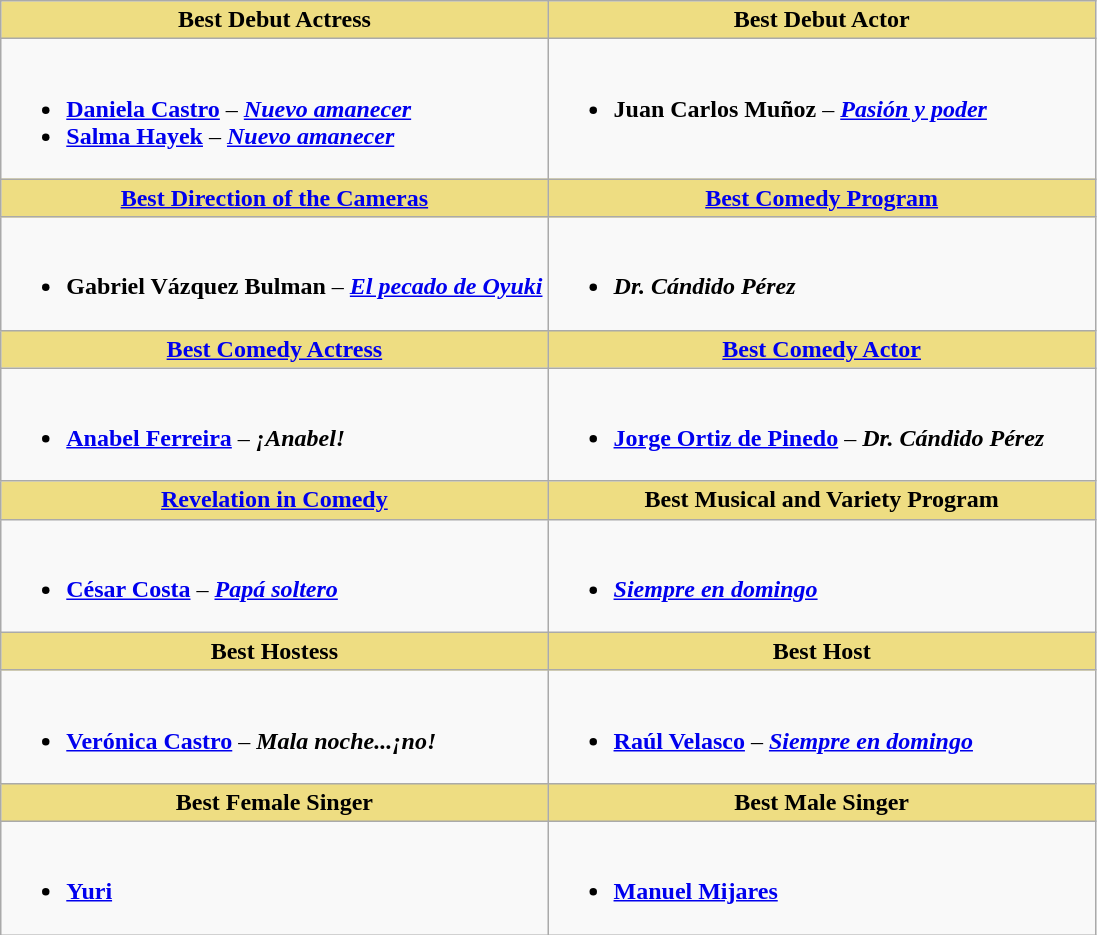<table class="wikitable">
<tr>
<th style="background:#EEDD82; width:50%">Best Debut Actress</th>
<th style="background:#EEDD82; width:50%">Best Debut Actor</th>
</tr>
<tr>
<td valign="top"><br><ul><li><strong><a href='#'>Daniela Castro</a></strong> – <strong><em><a href='#'>Nuevo amanecer</a></em></strong></li><li><strong><a href='#'>Salma Hayek</a></strong> – <strong><em><a href='#'>Nuevo amanecer</a></em></strong></li></ul></td>
<td valign="top"><br><ul><li><strong>Juan Carlos Muñoz</strong> – <strong><em><a href='#'>Pasión y poder</a></em></strong></li></ul></td>
</tr>
<tr>
<th style="background:#EEDD82; width:50%"><a href='#'>Best Direction of the Cameras</a></th>
<th style="background:#EEDD82; width:50%"><a href='#'>Best Comedy Program</a></th>
</tr>
<tr>
<td valign="top"><br><ul><li><strong>Gabriel Vázquez Bulman</strong> – <strong><em><a href='#'>El pecado de Oyuki</a></em></strong></li></ul></td>
<td valign="top"><br><ul><li><strong><em>Dr. Cándido Pérez</em></strong></li></ul></td>
</tr>
<tr>
<th style="background:#EEDD82; width:50%"><a href='#'>Best Comedy Actress</a></th>
<th style="background:#EEDD82; width:50%"><a href='#'>Best Comedy Actor</a></th>
</tr>
<tr>
<td valign="top"><br><ul><li><strong><a href='#'>Anabel Ferreira</a></strong> – <strong><em>¡Anabel!</em></strong></li></ul></td>
<td valign="top"><br><ul><li><strong><a href='#'>Jorge Ortiz de Pinedo</a></strong> – <strong><em>Dr. Cándido Pérez</em></strong></li></ul></td>
</tr>
<tr>
<th style="background:#EEDD82; width:50%"><a href='#'>Revelation in Comedy</a></th>
<th style="background:#EEDD82; width:50%">Best Musical and Variety Program</th>
</tr>
<tr>
<td valign="top"><br><ul><li><strong><a href='#'>César Costa</a></strong> – <strong><em><a href='#'>Papá soltero</a></em></strong></li></ul></td>
<td valign="top"><br><ul><li><strong><em><a href='#'>Siempre en domingo</a></em></strong></li></ul></td>
</tr>
<tr>
<th style="background:#EEDD82; width:50%">Best Hostess</th>
<th style="background:#EEDD82; width:50%">Best Host</th>
</tr>
<tr>
<td valign="top"><br><ul><li><strong><a href='#'>Verónica Castro</a></strong> – <strong><em>Mala noche...¡no!</em></strong></li></ul></td>
<td valign="top"><br><ul><li><strong><a href='#'>Raúl Velasco</a></strong> – <strong><em><a href='#'>Siempre en domingo</a></em></strong></li></ul></td>
</tr>
<tr>
<th style="background:#EEDD82; width:50%">Best Female Singer</th>
<th style="background:#EEDD82; width:50%">Best Male Singer</th>
</tr>
<tr>
<td valign="top"><br><ul><li><strong><a href='#'>Yuri</a></strong></li></ul></td>
<td valign="top"><br><ul><li><strong><a href='#'>Manuel Mijares</a></strong></li></ul></td>
</tr>
</table>
